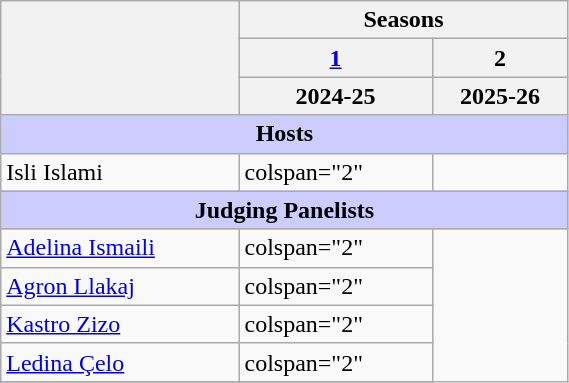<table class="wikitable plainrowheaders" style="width: 30%;">
<tr>
<th scope="col" rowspan="3"></th>
<th colspan="2" scope="col">Seasons</th>
</tr>
<tr>
<th scope="col"><a href='#'>1</a></th>
<th scope="col">2</th>
</tr>
<tr>
<th scope="col">2024-25</th>
<th scope="col">2025-26</th>
</tr>
<tr>
<th colspan="3" style="background-color:#ccccff;">Hosts</th>
</tr>
<tr>
<td>Isli Islami</td>
<td>colspan="2" </td>
</tr>
<tr>
<th colspan="3" style="background-color:#ccccff;">Judging Panelists</th>
</tr>
<tr>
<td><a href='#'>Adelina Ismaili</a></td>
<td>colspan="2" </td>
</tr>
<tr>
<td><a href='#'>Agron Llakaj</a></td>
<td>colspan="2" </td>
</tr>
<tr>
<td><a href='#'>Kastro Zizo</a></td>
<td>colspan="2" </td>
</tr>
<tr>
<td><a href='#'>Ledina Çelo</a></td>
<td>colspan="2" </td>
</tr>
<tr>
</tr>
</table>
